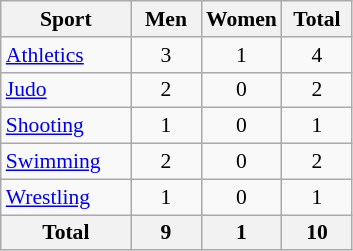<table class="wikitable sortable" style="text-align:center; font-size:90%;">
<tr>
<th width=80>Sport</th>
<th width=40>Men</th>
<th width=40>Women</th>
<th width=40>Total</th>
</tr>
<tr>
<td align=left><a href='#'>Athletics</a></td>
<td>3</td>
<td>1</td>
<td>4</td>
</tr>
<tr>
<td align=left><a href='#'>Judo</a></td>
<td>2</td>
<td>0</td>
<td>2</td>
</tr>
<tr>
<td align=left><a href='#'>Shooting</a></td>
<td>1</td>
<td>0</td>
<td>1</td>
</tr>
<tr>
<td align=left><a href='#'>Swimming</a></td>
<td>2</td>
<td>0</td>
<td>2</td>
</tr>
<tr>
<td align=left><a href='#'>Wrestling</a></td>
<td>1</td>
<td>0</td>
<td>1</td>
</tr>
<tr class="sortbottom">
<th>Total</th>
<th>9</th>
<th>1</th>
<th>10</th>
</tr>
</table>
